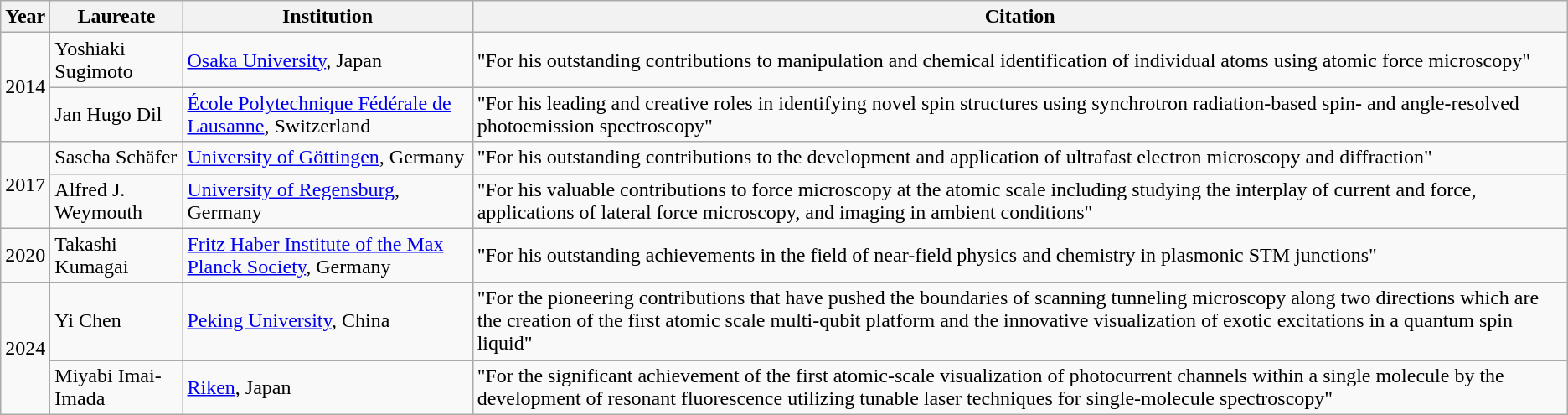<table class="wikitable">
<tr>
<th>Year</th>
<th>Laureate</th>
<th>Institution</th>
<th>Citation</th>
</tr>
<tr>
<td rowspan=2>2014</td>
<td>Yoshiaki Sugimoto</td>
<td><a href='#'>Osaka University</a>, Japan</td>
<td>"For his outstanding contributions to manipulation and chemical identification of individual atoms using atomic force microscopy"</td>
</tr>
<tr>
<td>Jan Hugo Dil</td>
<td><a href='#'>École Polytechnique Fédérale de Lausanne</a>, Switzerland</td>
<td>"For his leading and creative roles in identifying novel spin structures using synchrotron radiation-based spin- and angle-resolved photoemission spectroscopy"</td>
</tr>
<tr>
<td rowspan=2>2017</td>
<td>Sascha Schäfer</td>
<td><a href='#'>University of Göttingen</a>, Germany</td>
<td>"For his outstanding contributions to the development and application of ultrafast electron microscopy and diffraction"</td>
</tr>
<tr>
<td>Alfred J. Weymouth</td>
<td><a href='#'>University of Regensburg</a>, Germany</td>
<td>"For his valuable contributions to force microscopy at the atomic scale including studying the interplay of current and force, applications of lateral force microscopy, and imaging in ambient conditions"</td>
</tr>
<tr>
<td>2020</td>
<td>Takashi Kumagai</td>
<td><a href='#'>Fritz Haber Institute of the Max Planck Society</a>, Germany</td>
<td>"For his outstanding achievements in the field of near-field physics and chemistry in plasmonic STM junctions"</td>
</tr>
<tr>
<td rowspan=2>2024</td>
<td>Yi Chen</td>
<td><a href='#'>Peking University</a>, China</td>
<td>"For the pioneering contributions that have pushed the boundaries of scanning tunneling microscopy along two directions which are the creation of the first atomic scale multi-qubit platform and the innovative visualization of exotic excitations in a quantum spin liquid"</td>
</tr>
<tr>
<td>Miyabi Imai-Imada</td>
<td><a href='#'>Riken</a>, Japan</td>
<td>"For the significant achievement of the first atomic-scale visualization of photocurrent channels within a single molecule by the development of resonant fluorescence utilizing tunable laser techniques for single-molecule spectroscopy"</td>
</tr>
</table>
